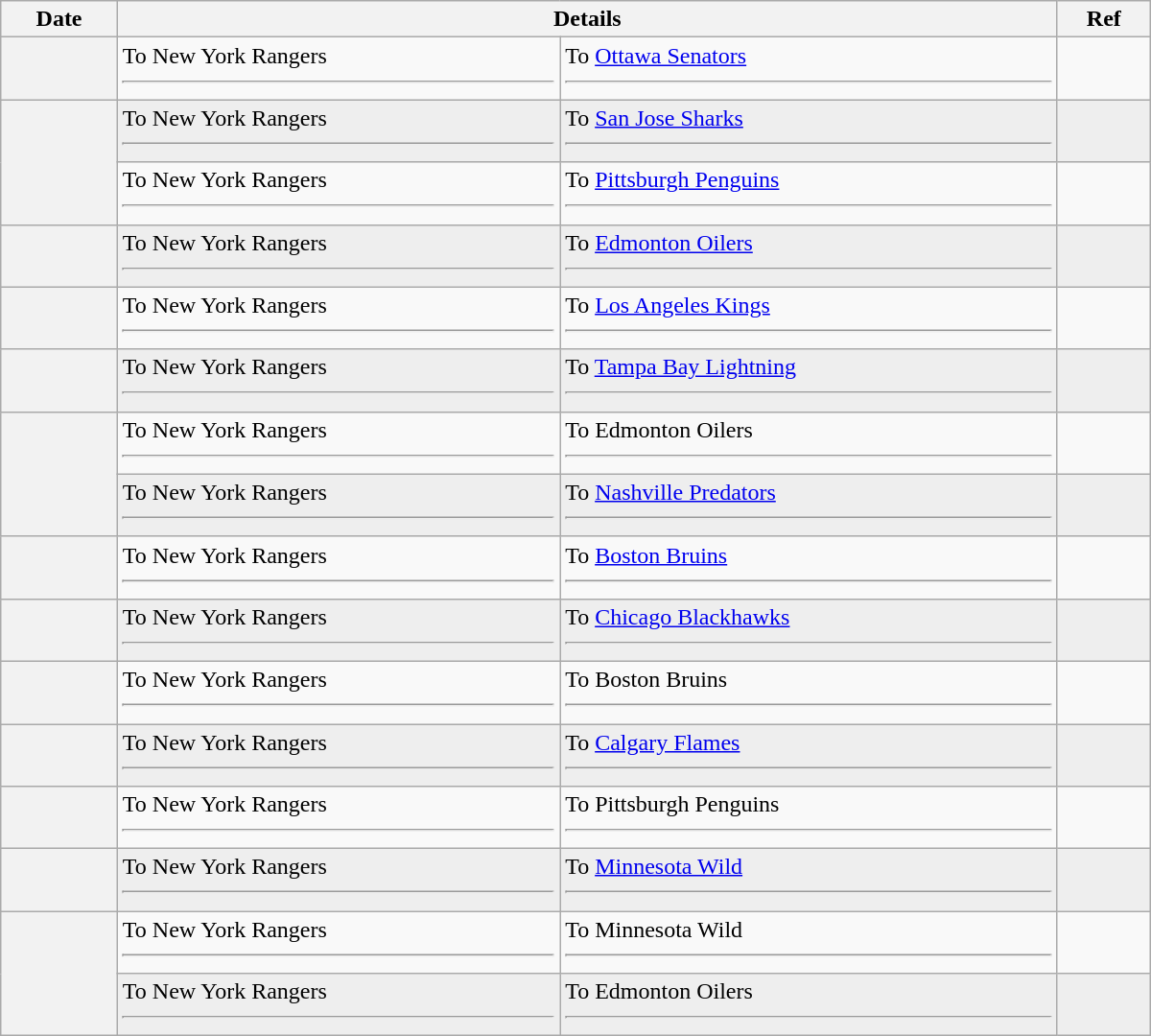<table class="wikitable plainrowheaders" style="width: 50em;">
<tr>
<th scope="col">Date</th>
<th scope="col" colspan="2">Details</th>
<th scope="col">Ref</th>
</tr>
<tr>
<th scope="row"></th>
<td valign="top">To New York Rangers <hr></td>
<td valign="top">To <a href='#'>Ottawa Senators</a> <hr></td>
<td></td>
</tr>
<tr bgcolor="#eeeeee">
<th scope="row" rowspan=2></th>
<td valign="top">To New York Rangers <hr></td>
<td valign="top">To <a href='#'>San Jose Sharks</a> <hr></td>
<td></td>
</tr>
<tr>
<td valign="top">To New York Rangers <hr></td>
<td valign="top">To <a href='#'>Pittsburgh Penguins</a> <hr></td>
<td></td>
</tr>
<tr bgcolor="#eeeeee">
<th scope="row"></th>
<td valign="top">To New York Rangers <hr></td>
<td valign="top">To <a href='#'>Edmonton Oilers</a> <hr></td>
<td></td>
</tr>
<tr>
<th scope="row"></th>
<td valign="top">To New York Rangers <hr></td>
<td valign="top">To <a href='#'>Los Angeles Kings</a> <hr></td>
<td></td>
</tr>
<tr bgcolor="#eeeeee">
<th scope="row"></th>
<td valign="top">To New York Rangers <hr></td>
<td valign="top">To <a href='#'>Tampa Bay Lightning</a> <hr></td>
<td></td>
</tr>
<tr>
<th scope="row" rowspan=2></th>
<td valign="top">To New York Rangers <hr></td>
<td valign="top">To Edmonton Oilers <hr></td>
<td></td>
</tr>
<tr bgcolor="#eeeeee">
<td valign="top">To New York Rangers <hr></td>
<td valign="top">To <a href='#'>Nashville Predators</a> <hr></td>
<td></td>
</tr>
<tr>
<th scope="row"></th>
<td valign="top">To New York Rangers <hr></td>
<td valign="top">To <a href='#'>Boston Bruins</a> <hr></td>
<td></td>
</tr>
<tr bgcolor="#eeeeee">
<th scope="row"></th>
<td valign="top">To New York Rangers <hr></td>
<td valign="top">To <a href='#'>Chicago Blackhawks</a> <hr></td>
<td></td>
</tr>
<tr>
<th scope="row"></th>
<td valign="top">To New York Rangers <hr></td>
<td valign="top">To Boston Bruins <hr></td>
<td></td>
</tr>
<tr bgcolor="#eeeeee">
<th scope="row"></th>
<td valign="top">To New York Rangers <hr></td>
<td valign="top">To <a href='#'>Calgary Flames</a> <hr></td>
<td></td>
</tr>
<tr>
<th scope="row"></th>
<td valign="top">To New York Rangers <hr></td>
<td valign="top">To Pittsburgh Penguins <hr></td>
<td></td>
</tr>
<tr bgcolor="#eeeeee">
<th scope="row"></th>
<td valign="top">To New York Rangers <hr></td>
<td valign="top">To <a href='#'>Minnesota Wild</a> <hr></td>
<td></td>
</tr>
<tr>
<th scope="row" rowspan=2></th>
<td valign="top">To New York Rangers <hr></td>
<td valign="top">To Minnesota Wild <hr></td>
<td></td>
</tr>
<tr bgcolor="#eeeeee">
<td valign="top">To New York Rangers <hr></td>
<td valign="top">To Edmonton Oilers <hr></td>
<td></td>
</tr>
</table>
